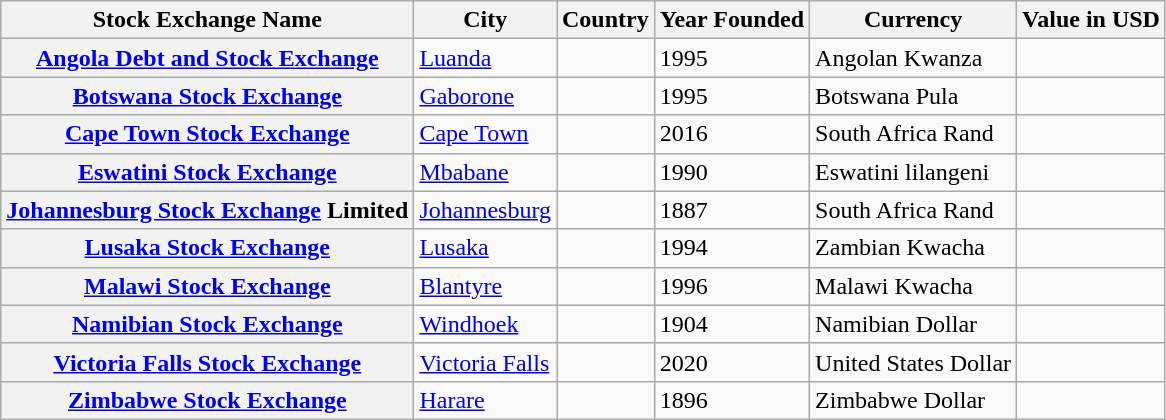<table class=wikitable>
<tr>
<th>Stock Exchange Name</th>
<th>City</th>
<th>Country</th>
<th>Year Founded</th>
<th>Currency</th>
<th>Value in USD</th>
</tr>
<tr>
<th><a href='#'>Angola Debt and Stock Exchange</a></th>
<td><a href='#'>Luanda</a></td>
<td></td>
<td>1995</td>
<td>Angolan Kwanza</td>
<td></td>
</tr>
<tr>
<th><a href='#'>Botswana Stock Exchange</a></th>
<td><a href='#'>Gaborone</a></td>
<td></td>
<td>1995</td>
<td>Botswana Pula</td>
<td></td>
</tr>
<tr>
<th><a href='#'>Cape Town Stock Exchange</a></th>
<td><a href='#'>Cape Town</a></td>
<td></td>
<td>2016</td>
<td>South Africa Rand</td>
<td></td>
</tr>
<tr>
<th><a href='#'>Eswatini Stock Exchange</a></th>
<td><a href='#'>Mbabane</a></td>
<td></td>
<td>1990</td>
<td>Eswatini lilangeni</td>
<td></td>
</tr>
<tr>
<th><a href='#'>Johannesburg Stock Exchange</a> Limited</th>
<td><a href='#'>Johannesburg</a></td>
<td></td>
<td>1887</td>
<td>South Africa Rand</td>
<td></td>
</tr>
<tr>
<th><a href='#'>Lusaka Stock Exchange</a></th>
<td><a href='#'>Lusaka</a></td>
<td></td>
<td>1994</td>
<td>Zambian Kwacha</td>
<td></td>
</tr>
<tr>
<th><a href='#'>Malawi Stock Exchange</a></th>
<td><a href='#'>Blantyre</a></td>
<td></td>
<td>1996</td>
<td>Malawi Kwacha</td>
<td></td>
</tr>
<tr>
<th><a href='#'>Namibian Stock Exchange</a></th>
<td><a href='#'>Windhoek</a></td>
<td></td>
<td>1904</td>
<td>Namibian Dollar</td>
<td></td>
</tr>
<tr>
<th><a href='#'>Victoria Falls Stock Exchange</a></th>
<td><a href='#'>Victoria Falls</a></td>
<td></td>
<td>2020</td>
<td>United States Dollar</td>
<td></td>
</tr>
<tr>
<th><a href='#'>Zimbabwe Stock Exchange</a></th>
<td><a href='#'>Harare</a></td>
<td></td>
<td>1896</td>
<td>Zimbabwe Dollar</td>
<td></td>
</tr>
</table>
